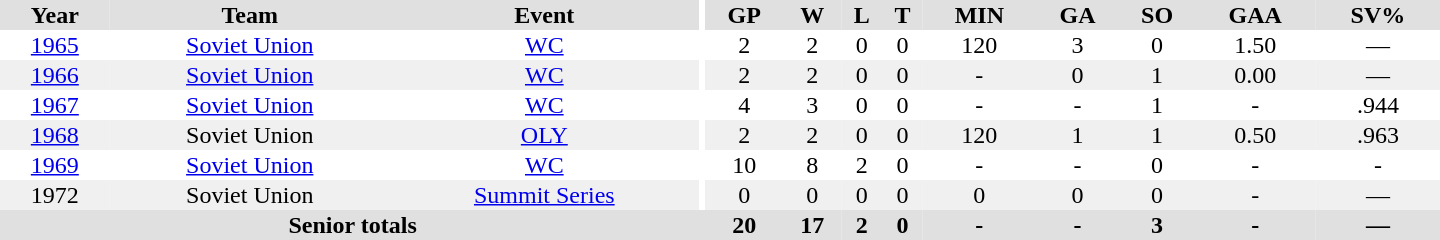<table border="0" cellpadding="1" cellspacing="0" ID="Table3" style="text-align:center; width:60em">
<tr ALIGN="center" bgcolor="#e0e0e0">
<th>Year</th>
<th>Team</th>
<th>Event</th>
<th rowspan="99" bgcolor="#ffffff"></th>
<th>GP</th>
<th>W</th>
<th>L</th>
<th>T</th>
<th>MIN</th>
<th>GA</th>
<th>SO</th>
<th>GAA</th>
<th>SV%</th>
</tr>
<tr>
<td><a href='#'>1965</a></td>
<td><a href='#'>Soviet Union</a></td>
<td><a href='#'>WC</a></td>
<td>2</td>
<td>2</td>
<td>0</td>
<td>0</td>
<td>120</td>
<td>3</td>
<td>0</td>
<td>1.50</td>
<td>—</td>
</tr>
<tr bgcolor="#f0f0f0">
<td><a href='#'>1966</a></td>
<td><a href='#'>Soviet Union</a></td>
<td><a href='#'>WC</a></td>
<td>2</td>
<td>2</td>
<td>0</td>
<td>0</td>
<td>-</td>
<td>0</td>
<td>1</td>
<td>0.00</td>
<td>—</td>
</tr>
<tr>
<td><a href='#'>1967</a></td>
<td><a href='#'>Soviet Union</a></td>
<td><a href='#'>WC</a></td>
<td>4</td>
<td>3</td>
<td>0</td>
<td>0</td>
<td>-</td>
<td>-</td>
<td>1</td>
<td>-</td>
<td>.944</td>
</tr>
<tr bgcolor="#f0f0f0">
<td><a href='#'>1968</a></td>
<td>Soviet Union</td>
<td><a href='#'>OLY</a></td>
<td>2</td>
<td>2</td>
<td>0</td>
<td>0</td>
<td>120</td>
<td>1</td>
<td>1</td>
<td>0.50</td>
<td>.963</td>
</tr>
<tr>
<td><a href='#'>1969</a></td>
<td><a href='#'>Soviet Union</a></td>
<td><a href='#'>WC</a></td>
<td>10</td>
<td>8</td>
<td>2</td>
<td>0</td>
<td>-</td>
<td>-</td>
<td>0</td>
<td>-</td>
<td>-</td>
</tr>
<tr bgcolor="#f0f0f0">
<td>1972</td>
<td>Soviet Union</td>
<td><a href='#'>Summit Series</a></td>
<td>0</td>
<td>0</td>
<td>0</td>
<td>0</td>
<td>0</td>
<td>0</td>
<td>0</td>
<td>-</td>
<td>—</td>
</tr>
<tr bgcolor="#e0e0e0">
<th colspan=4>Senior totals</th>
<th>20</th>
<th>17</th>
<th>2</th>
<th>0</th>
<th>-</th>
<th>-</th>
<th>3</th>
<th>-</th>
<th>—</th>
</tr>
</table>
